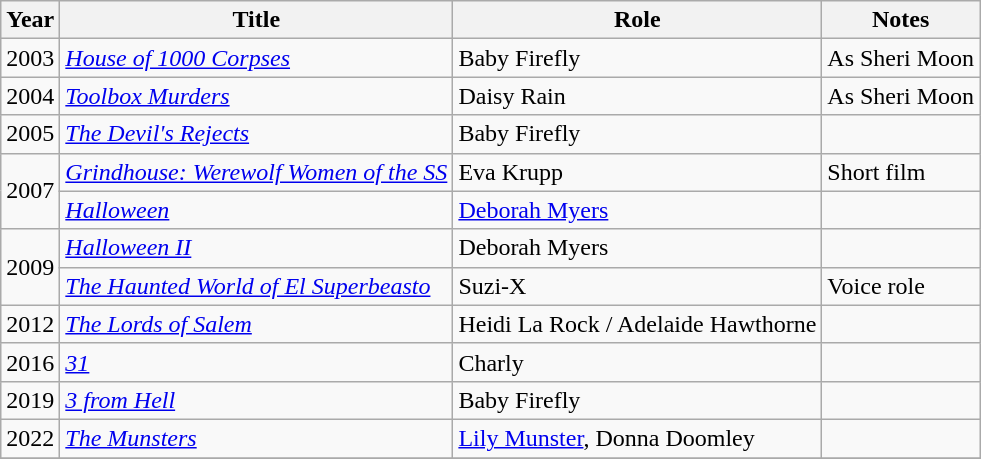<table class="wikitable sortable">
<tr>
<th>Year</th>
<th>Title</th>
<th>Role</th>
<th>Notes</th>
</tr>
<tr>
<td>2003</td>
<td><em><a href='#'>House of 1000 Corpses</a></em></td>
<td>Baby Firefly</td>
<td>As Sheri Moon</td>
</tr>
<tr>
<td>2004</td>
<td><em><a href='#'>Toolbox Murders</a></em></td>
<td>Daisy Rain</td>
<td>As Sheri Moon</td>
</tr>
<tr>
<td>2005</td>
<td><em><a href='#'>The Devil's Rejects</a></em></td>
<td>Baby Firefly</td>
<td></td>
</tr>
<tr>
<td rowspan=2>2007</td>
<td><em><a href='#'>Grindhouse: Werewolf Women of the SS</a></em></td>
<td>Eva Krupp</td>
<td>Short film</td>
</tr>
<tr>
<td><em><a href='#'>Halloween</a></em></td>
<td><a href='#'>Deborah Myers</a></td>
<td></td>
</tr>
<tr>
<td rowspan=2>2009</td>
<td><em><a href='#'>Halloween II</a></em></td>
<td>Deborah Myers</td>
<td></td>
</tr>
<tr>
<td><em><a href='#'>The Haunted World of El Superbeasto</a></em></td>
<td>Suzi-X</td>
<td>Voice role</td>
</tr>
<tr>
<td>2012</td>
<td><em><a href='#'>The Lords of Salem</a></em></td>
<td>Heidi La Rock / Adelaide Hawthorne</td>
<td></td>
</tr>
<tr>
<td>2016</td>
<td><em><a href='#'>31</a></em></td>
<td>Charly</td>
<td></td>
</tr>
<tr>
<td>2019</td>
<td><em><a href='#'>3 from Hell</a></em></td>
<td>Baby Firefly</td>
<td></td>
</tr>
<tr>
<td>2022</td>
<td><em><a href='#'>The Munsters</a></em></td>
<td><a href='#'>Lily Munster</a>, Donna Doomley</td>
<td></td>
</tr>
<tr>
</tr>
</table>
